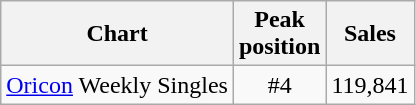<table class="wikitable">
<tr>
<th align="left">Chart</th>
<th align="center">Peak<br>position</th>
<th align="center">Sales</th>
</tr>
<tr>
<td align="left"><a href='#'>Oricon</a> Weekly Singles</td>
<td align="center">#4</td>
<td align="">119,841</td>
</tr>
</table>
